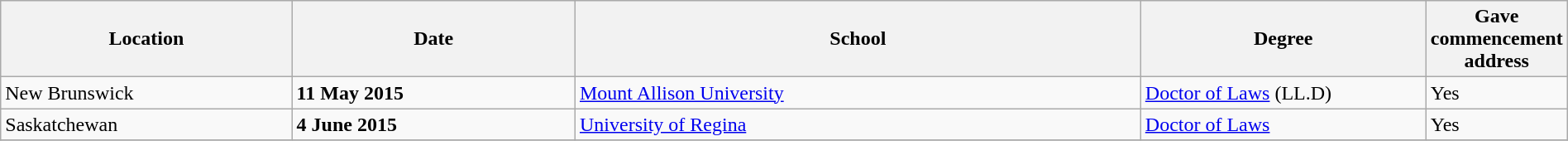<table class="wikitable" style="width:100%;">
<tr>
<th style="width:20%;">Location</th>
<th style="width:20%;">Date</th>
<th style="width:40%;">School</th>
<th style="width:20%;">Degree</th>
<th style="width:20%;">Gave commencement address</th>
</tr>
<tr>
<td>New Brunswick</td>
<td><strong>11 May 2015</strong></td>
<td><a href='#'>Mount Allison University</a></td>
<td><a href='#'>Doctor of Laws</a> (LL.D) </td>
<td>Yes </td>
</tr>
<tr>
<td>Saskatchewan</td>
<td><strong>4 June 2015</strong></td>
<td><a href='#'>University of Regina</a></td>
<td><a href='#'>Doctor of Laws</a></td>
<td>Yes</td>
</tr>
<tr>
</tr>
</table>
